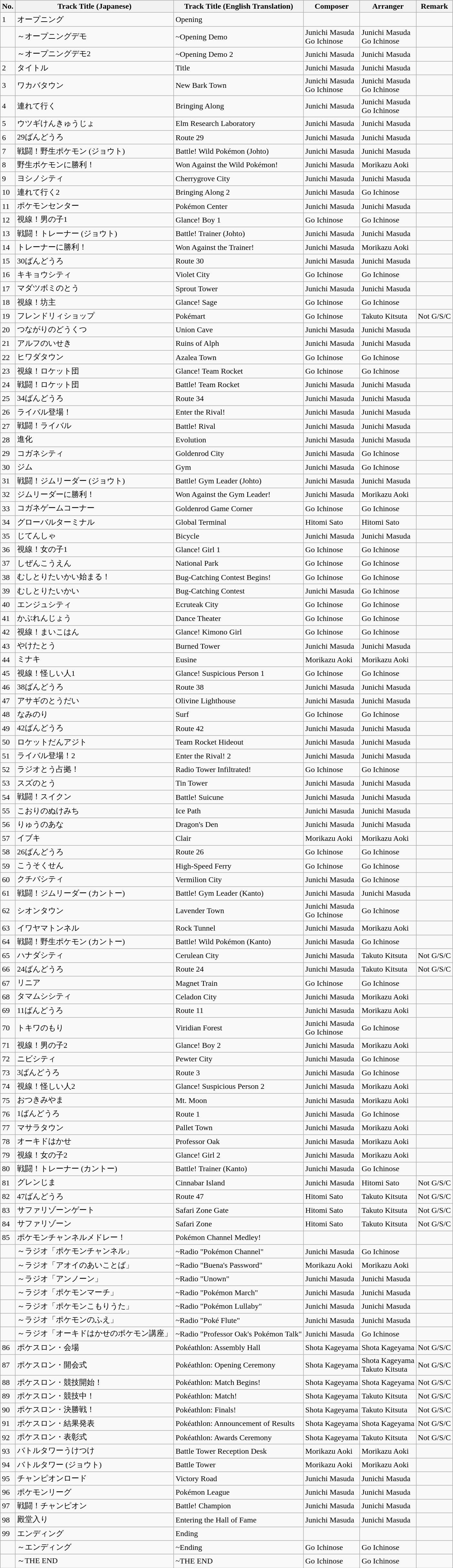<table class="wikitable mw-collapsible mw-collapsed">
<tr>
<th>No.</th>
<th>Track Title (Japanese)</th>
<th>Track Title (English Translation)</th>
<th>Composer</th>
<th>Arranger</th>
<th>Remark</th>
</tr>
<tr>
<td>1</td>
<td>オープニング</td>
<td>Opening</td>
<td></td>
<td></td>
<td></td>
</tr>
<tr>
<td></td>
<td>～オープニングデモ</td>
<td>~Opening Demo</td>
<td>Junichi Masuda<br>Go Ichinose</td>
<td>Junichi Masuda<br>Go Ichinose</td>
<td></td>
</tr>
<tr>
<td></td>
<td>～オープニングデモ2</td>
<td>~Opening Demo 2</td>
<td>Junichi Masuda</td>
<td>Junichi Masuda</td>
<td></td>
</tr>
<tr>
<td>2</td>
<td>タイトル</td>
<td>Title</td>
<td>Junichi Masuda</td>
<td>Junichi Masuda</td>
<td></td>
</tr>
<tr>
<td>3</td>
<td>ワカバタウン</td>
<td>New Bark Town</td>
<td>Junichi Masuda<br>Go Ichinose</td>
<td>Junichi Masuda<br>Go Ichinose</td>
<td></td>
</tr>
<tr>
<td>4</td>
<td>連れて行く</td>
<td>Bringing Along</td>
<td>Junichi Masuda</td>
<td>Junichi Masuda<br>Go Ichinose</td>
<td></td>
</tr>
<tr>
<td>5</td>
<td>ウツギけんきゅうじょ</td>
<td>Elm Research Laboratory</td>
<td>Junichi Masuda</td>
<td>Junichi Masuda</td>
<td></td>
</tr>
<tr>
<td>6</td>
<td>29ばんどうろ</td>
<td>Route 29</td>
<td>Junichi Masuda</td>
<td>Junichi Masuda</td>
<td></td>
</tr>
<tr>
<td>7</td>
<td>戦闘！野生ポケモン (ジョウト)</td>
<td>Battle! Wild Pokémon (Johto)</td>
<td>Junichi Masuda</td>
<td>Junichi Masuda</td>
<td></td>
</tr>
<tr>
<td>8</td>
<td>野生ポケモンに勝利！</td>
<td>Won Against the Wild Pokémon!</td>
<td>Junichi Masuda</td>
<td>Morikazu Aoki</td>
<td></td>
</tr>
<tr>
<td>9</td>
<td>ヨシノシティ</td>
<td>Cherrygrove City</td>
<td>Junichi Masuda</td>
<td>Junichi Masuda</td>
<td></td>
</tr>
<tr>
<td>10</td>
<td>連れて行く2</td>
<td>Bringing Along 2</td>
<td>Junichi Masuda</td>
<td>Go Ichinose</td>
<td></td>
</tr>
<tr>
<td>11</td>
<td>ポケモンセンター</td>
<td>Pokémon Center</td>
<td>Junichi Masuda</td>
<td>Junichi Masuda</td>
<td></td>
</tr>
<tr>
<td>12</td>
<td>視線！男の子1</td>
<td>Glance! Boy 1</td>
<td>Go Ichinose</td>
<td>Go Ichinose</td>
<td></td>
</tr>
<tr>
<td>13</td>
<td>戦闘！トレーナー (ジョウト)</td>
<td>Battle! Trainer (Johto)</td>
<td>Junichi Masuda</td>
<td>Junichi Masuda</td>
<td></td>
</tr>
<tr>
<td>14</td>
<td>トレーナーに勝利！</td>
<td>Won Against the Trainer!</td>
<td>Junichi Masuda</td>
<td>Morikazu Aoki</td>
<td></td>
</tr>
<tr>
<td>15</td>
<td>30ばんどうろ</td>
<td>Route 30</td>
<td>Junichi Masuda</td>
<td>Junichi Masuda</td>
<td></td>
</tr>
<tr>
<td>16</td>
<td>キキョウシティ</td>
<td>Violet City</td>
<td>Go Ichinose</td>
<td>Go Ichinose</td>
<td></td>
</tr>
<tr>
<td>17</td>
<td>マダツボミのとう</td>
<td>Sprout Tower</td>
<td>Junichi Masuda</td>
<td>Junichi Masuda</td>
<td></td>
</tr>
<tr>
<td>18</td>
<td>視線！坊主</td>
<td>Glance! Sage</td>
<td>Go Ichinose</td>
<td>Go Ichinose</td>
<td></td>
</tr>
<tr>
<td>19</td>
<td>フレンドリィショップ</td>
<td>Pokémart</td>
<td>Go Ichinose</td>
<td>Takuto Kitsuta</td>
<td>Not G/S/C</td>
</tr>
<tr>
<td>20</td>
<td>つながりのどうくつ</td>
<td>Union Cave</td>
<td>Junichi Masuda</td>
<td>Junichi Masuda</td>
<td></td>
</tr>
<tr>
<td>21</td>
<td>アルフのいせき</td>
<td>Ruins of Alph</td>
<td>Junichi Masuda</td>
<td>Junichi Masuda</td>
<td></td>
</tr>
<tr>
<td>22</td>
<td>ヒワダタウン</td>
<td>Azalea Town</td>
<td>Go Ichinose</td>
<td>Go Ichinose</td>
<td></td>
</tr>
<tr>
<td>23</td>
<td>視線！ロケット団</td>
<td>Glance! Team Rocket</td>
<td>Go Ichinose</td>
<td>Go Ichinose</td>
<td></td>
</tr>
<tr>
<td>24</td>
<td>戦闘！ロケット団</td>
<td>Battle! Team Rocket</td>
<td>Junichi Masuda</td>
<td>Junichi Masuda</td>
<td></td>
</tr>
<tr>
<td>25</td>
<td>34ばんどうろ</td>
<td>Route 34</td>
<td>Junichi Masuda</td>
<td>Junichi Masuda</td>
<td></td>
</tr>
<tr>
<td>26</td>
<td>ライバル登場！</td>
<td>Enter the Rival!</td>
<td>Junichi Masuda</td>
<td>Junichi Masuda</td>
<td></td>
</tr>
<tr>
<td>27</td>
<td>戦闘！ライバル</td>
<td>Battle! Rival</td>
<td>Junichi Masuda</td>
<td>Junichi Masuda</td>
<td></td>
</tr>
<tr>
<td>28</td>
<td>進化</td>
<td>Evolution</td>
<td>Junichi Masuda</td>
<td>Junichi Masuda</td>
<td></td>
</tr>
<tr>
<td>29</td>
<td>コガネシティ</td>
<td>Goldenrod City</td>
<td>Junichi Masuda</td>
<td>Go Ichinose</td>
<td></td>
</tr>
<tr>
<td>30</td>
<td>ジム</td>
<td>Gym</td>
<td>Junichi Masuda</td>
<td>Go Ichinose</td>
<td></td>
</tr>
<tr>
<td>31</td>
<td>戦闘！ジムリーダー (ジョウト)</td>
<td>Battle! Gym Leader (Johto)</td>
<td>Junichi Masuda</td>
<td>Junichi Masuda</td>
<td></td>
</tr>
<tr>
<td>32</td>
<td>ジムリーダーに勝利！</td>
<td>Won Against the Gym Leader!</td>
<td>Junichi Masuda</td>
<td>Morikazu Aoki</td>
<td></td>
</tr>
<tr>
<td>33</td>
<td>コガネゲームコーナー</td>
<td>Goldenrod Game Corner</td>
<td>Go Ichinose</td>
<td>Go Ichinose</td>
<td></td>
</tr>
<tr>
<td>34</td>
<td>グローバルターミナル</td>
<td>Global Terminal</td>
<td>Hitomi Sato</td>
<td>Hitomi Sato</td>
<td></td>
</tr>
<tr>
<td>35</td>
<td>じてんしゃ</td>
<td>Bicycle</td>
<td>Junichi Masuda</td>
<td>Junichi Masuda</td>
<td></td>
</tr>
<tr>
<td>36</td>
<td>視線！女の子1</td>
<td>Glance! Girl 1</td>
<td>Go Ichinose</td>
<td>Go Ichinose</td>
<td></td>
</tr>
<tr>
<td>37</td>
<td>しぜんこうえん</td>
<td>National Park</td>
<td>Go Ichinose</td>
<td>Go Ichinose</td>
<td></td>
</tr>
<tr>
<td>38</td>
<td>むしとりたいかい始まる！</td>
<td>Bug-Catching Contest Begins!</td>
<td>Go Ichinose</td>
<td>Go Ichinose</td>
<td></td>
</tr>
<tr>
<td>39</td>
<td>むしとりたいかい</td>
<td>Bug-Catching Contest</td>
<td>Junichi Masuda</td>
<td>Go Ichinose</td>
<td></td>
</tr>
<tr>
<td>40</td>
<td>エンジュシティ</td>
<td>Ecruteak City</td>
<td>Go Ichinose</td>
<td>Go Ichinose</td>
<td></td>
</tr>
<tr>
<td>41</td>
<td>かぶれんじょう</td>
<td>Dance Theater</td>
<td>Go Ichinose</td>
<td>Go Ichinose</td>
<td></td>
</tr>
<tr>
<td>42</td>
<td>視線！まいこはん</td>
<td>Glance! Kimono Girl</td>
<td>Go Ichinose</td>
<td>Go Ichinose</td>
<td></td>
</tr>
<tr>
<td>43</td>
<td>やけたとう</td>
<td>Burned Tower</td>
<td>Junichi Masuda</td>
<td>Junichi Masuda</td>
<td></td>
</tr>
<tr>
<td>44</td>
<td>ミナキ</td>
<td>Eusine</td>
<td>Morikazu Aoki</td>
<td>Morikazu Aoki</td>
<td></td>
</tr>
<tr>
<td>45</td>
<td>視線！怪しい人1</td>
<td>Glance! Suspicious Person 1</td>
<td>Go Ichinose</td>
<td>Go Ichinose</td>
<td></td>
</tr>
<tr>
<td>46</td>
<td>38ばんどうろ</td>
<td>Route 38</td>
<td>Junichi Masuda</td>
<td>Junichi Masuda</td>
<td></td>
</tr>
<tr>
<td>47</td>
<td>アサギのとうだい</td>
<td>Olivine Lighthouse</td>
<td>Junichi Masuda</td>
<td>Junichi Masuda</td>
<td></td>
</tr>
<tr>
<td>48</td>
<td>なみのり</td>
<td>Surf</td>
<td>Go Ichinose</td>
<td>Go Ichinose</td>
<td></td>
</tr>
<tr>
<td>49</td>
<td>42ばんどうろ</td>
<td>Route 42</td>
<td>Junichi Masuda</td>
<td>Junichi Masuda</td>
<td></td>
</tr>
<tr>
<td>50</td>
<td>ロケットだんアジト</td>
<td>Team Rocket Hideout</td>
<td>Junichi Masuda</td>
<td>Junichi Masuda</td>
<td></td>
</tr>
<tr>
<td>51</td>
<td>ライバル登場！2</td>
<td>Enter the Rival! 2</td>
<td>Junichi Masuda</td>
<td>Junichi Masuda</td>
<td></td>
</tr>
<tr>
<td>52</td>
<td>ラジオとう占拠！</td>
<td>Radio Tower Infiltrated!</td>
<td>Go Ichinose</td>
<td>Go Ichinose</td>
<td></td>
</tr>
<tr>
<td>53</td>
<td>スズのとう</td>
<td>Tin Tower</td>
<td>Junichi Masuda</td>
<td>Junichi Masuda</td>
<td></td>
</tr>
<tr>
<td>54</td>
<td>戦闘！スイクン</td>
<td>Battle! Suicune</td>
<td>Junichi Masuda</td>
<td>Junichi Masuda</td>
<td></td>
</tr>
<tr>
<td>55</td>
<td>こおりのぬけみち</td>
<td>Ice Path</td>
<td>Junichi Masuda</td>
<td>Junichi Masuda</td>
<td></td>
</tr>
<tr>
<td>56</td>
<td>りゅうのあな</td>
<td>Dragon's Den</td>
<td>Junichi Masuda</td>
<td>Junichi Masuda</td>
<td></td>
</tr>
<tr>
<td>57</td>
<td>イブキ</td>
<td>Clair</td>
<td>Morikazu Aoki</td>
<td>Morikazu Aoki</td>
<td></td>
</tr>
<tr>
<td>58</td>
<td>26ばんどうろ</td>
<td>Route 26</td>
<td>Go Ichinose</td>
<td>Go Ichinose</td>
<td></td>
</tr>
<tr>
<td>59</td>
<td>こうそくせん</td>
<td>High-Speed Ferry</td>
<td>Go Ichinose</td>
<td>Go Ichinose</td>
<td></td>
</tr>
<tr>
<td>60</td>
<td>クチバシティ</td>
<td>Vermilion City</td>
<td>Junichi Masuda</td>
<td>Go Ichinose</td>
<td></td>
</tr>
<tr>
<td>61</td>
<td>戦闘！ジムリーダー (カントー)</td>
<td>Battle! Gym Leader (Kanto)</td>
<td>Junichi Masuda</td>
<td>Junichi Masuda</td>
<td></td>
</tr>
<tr>
<td>62</td>
<td>シオンタウン</td>
<td>Lavender Town</td>
<td>Junichi Masuda<br>Go Ichinose</td>
<td>Go Ichinose</td>
<td></td>
</tr>
<tr>
<td>63</td>
<td>イワヤマトンネル</td>
<td>Rock Tunnel</td>
<td>Junichi Masuda</td>
<td>Morikazu Aoki</td>
<td></td>
</tr>
<tr>
<td>64</td>
<td>戦闘！野生ポケモン (カントー)</td>
<td>Battle! Wild Pokémon (Kanto)</td>
<td>Junichi Masuda</td>
<td>Go Ichinose</td>
<td></td>
</tr>
<tr>
<td>65</td>
<td>ハナダシティ</td>
<td>Cerulean City</td>
<td>Junichi Masuda</td>
<td>Takuto Kitsuta</td>
<td>Not G/S/C</td>
</tr>
<tr>
<td>66</td>
<td>24ばんどうろ</td>
<td>Route 24</td>
<td>Junichi Masuda</td>
<td>Takuto Kitsuta</td>
<td>Not G/S/C</td>
</tr>
<tr>
<td>67</td>
<td>リニア</td>
<td>Magnet Train</td>
<td>Go Ichinose</td>
<td>Go Ichinose</td>
<td></td>
</tr>
<tr>
<td>68</td>
<td>タマムシシティ</td>
<td>Celadon City</td>
<td>Junichi Masuda</td>
<td>Morikazu Aoki</td>
<td></td>
</tr>
<tr>
<td>69</td>
<td>11ばんどうろ</td>
<td>Route 11</td>
<td>Junichi Masuda</td>
<td>Morikazu Aoki</td>
<td></td>
</tr>
<tr>
<td>70</td>
<td>トキワのもり</td>
<td>Viridian Forest</td>
<td>Junichi Masuda<br>Go Ichinose</td>
<td>Go Ichinose</td>
<td></td>
</tr>
<tr>
<td>71</td>
<td>視線！男の子2</td>
<td>Glance! Boy 2</td>
<td>Junichi Masuda</td>
<td>Morikazu Aoki</td>
<td></td>
</tr>
<tr>
<td>72</td>
<td>ニビシティ</td>
<td>Pewter City</td>
<td>Junichi Masuda</td>
<td>Go Ichinose</td>
<td></td>
</tr>
<tr>
<td>73</td>
<td>3ばんどうろ</td>
<td>Route 3</td>
<td>Junichi Masuda</td>
<td>Go Ichinose</td>
<td></td>
</tr>
<tr>
<td>74</td>
<td>視線！怪しい人2</td>
<td>Glance! Suspicious Person 2</td>
<td>Junichi Masuda</td>
<td>Morikazu Aoki</td>
<td></td>
</tr>
<tr>
<td>75</td>
<td>おつきみやま</td>
<td>Mt. Moon</td>
<td>Junichi Masuda</td>
<td>Morikazu Aoki</td>
<td></td>
</tr>
<tr>
<td>76</td>
<td>1ばんどうろ</td>
<td>Route 1</td>
<td>Junichi Masuda</td>
<td>Go Ichinose</td>
<td></td>
</tr>
<tr>
<td>77</td>
<td>マサラタウン</td>
<td>Pallet Town</td>
<td>Junichi Masuda</td>
<td>Morikazu Aoki</td>
<td></td>
</tr>
<tr>
<td>78</td>
<td>オーキドはかせ</td>
<td>Professor Oak</td>
<td>Junichi Masuda</td>
<td>Morikazu Aoki</td>
<td></td>
</tr>
<tr>
<td>79</td>
<td>視線！女の子2</td>
<td>Glance! Girl 2</td>
<td>Junichi Masuda</td>
<td>Morikazu Aoki</td>
<td></td>
</tr>
<tr>
<td>80</td>
<td>戦闘！トレーナー (カントー)</td>
<td>Battle! Trainer (Kanto)</td>
<td>Junichi Masuda</td>
<td>Go Ichinose</td>
<td></td>
</tr>
<tr>
<td>81</td>
<td>グレンじま</td>
<td>Cinnabar Island</td>
<td>Junichi Masuda</td>
<td>Hitomi Sato</td>
<td>Not G/S/C</td>
</tr>
<tr>
<td>82</td>
<td>47ばんどうろ</td>
<td>Route 47</td>
<td>Hitomi Sato</td>
<td>Takuto Kitsuta</td>
<td>Not G/S/C</td>
</tr>
<tr>
<td>83</td>
<td>サファリゾーンゲート</td>
<td>Safari Zone Gate</td>
<td>Hitomi Sato</td>
<td>Takuto Kitsuta</td>
<td>Not G/S/C</td>
</tr>
<tr>
<td>84</td>
<td>サファリゾーン</td>
<td>Safari Zone</td>
<td>Hitomi Sato</td>
<td>Takuto Kitsuta</td>
<td>Not G/S/C</td>
</tr>
<tr>
<td>85</td>
<td>ポケモンチャンネルメドレー！</td>
<td>Pokémon Channel Medley!</td>
<td></td>
<td></td>
<td></td>
</tr>
<tr>
<td></td>
<td>～ラジオ「ポケモンチャンネル」</td>
<td>~Radio "Pokémon Channel"</td>
<td>Junichi Masuda</td>
<td>Go Ichinose</td>
<td></td>
</tr>
<tr>
<td></td>
<td>～ラジオ「アオイのあいことば」</td>
<td>~Radio "Buena's Password"</td>
<td>Morikazu Aoki</td>
<td>Morikazu Aoki</td>
<td></td>
</tr>
<tr>
<td></td>
<td>～ラジオ「アンノーン」</td>
<td>~Radio "Unown"</td>
<td>Junichi Masuda</td>
<td>Junichi Masuda</td>
<td></td>
</tr>
<tr>
<td></td>
<td>～ラジオ「ポケモンマーチ」</td>
<td>~Radio "Pokémon March"</td>
<td>Junichi Masuda</td>
<td>Junichi Masuda</td>
<td></td>
</tr>
<tr>
<td></td>
<td>～ラジオ「ポケモンこもりうた」</td>
<td>~Radio "Pokémon Lullaby"</td>
<td>Junichi Masuda</td>
<td>Junichi Masuda</td>
<td></td>
</tr>
<tr>
<td></td>
<td>～ラジオ「ポケモンのふえ」</td>
<td>~Radio "Poké Flute"</td>
<td>Junichi Masuda</td>
<td>Junichi Masuda</td>
<td></td>
</tr>
<tr>
<td></td>
<td>～ラジオ「オーキドはかせのポケモン講座」</td>
<td>~Radio "Professor Oak's Pokémon Talk"</td>
<td>Junichi Masuda</td>
<td>Go Ichinose</td>
<td></td>
</tr>
<tr>
<td>86</td>
<td>ポケスロン・会場</td>
<td>Pokéathlon: Assembly Hall</td>
<td>Shota Kageyama</td>
<td>Shota Kageyama</td>
<td>Not G/S/C</td>
</tr>
<tr>
<td>87</td>
<td>ポケスロン・開会式</td>
<td>Pokéathlon: Opening Ceremony</td>
<td>Shota Kageyama</td>
<td>Shota Kageyama<br>Takuto Kitsuta</td>
<td>Not G/S/C</td>
</tr>
<tr>
<td>88</td>
<td>ポケスロン・競技開始！</td>
<td>Pokéathlon: Match Begins!</td>
<td>Shota Kageyama</td>
<td>Shota Kageyama</td>
<td>Not G/S/C</td>
</tr>
<tr>
<td>89</td>
<td>ポケスロン・競技中！</td>
<td>Pokéathlon: Match!</td>
<td>Shota Kageyama</td>
<td>Takuto Kitsuta</td>
<td>Not G/S/C</td>
</tr>
<tr>
<td>90</td>
<td>ポケスロン・決勝戦！</td>
<td>Pokéathlon: Finals!</td>
<td>Shota Kageyama</td>
<td>Takuto Kitsuta</td>
<td>Not G/S/C</td>
</tr>
<tr>
<td>91</td>
<td>ポケスロン・結果発表</td>
<td>Pokéathlon: Announcement of Results</td>
<td>Shota Kageyama</td>
<td>Shota Kageyama</td>
<td>Not G/S/C</td>
</tr>
<tr>
<td>92</td>
<td>ポケスロン・表彰式</td>
<td>Pokéathlon: Awards Ceremony</td>
<td>Shota Kageyama</td>
<td>Takuto Kitsuta</td>
<td>Not G/S/C</td>
</tr>
<tr>
<td>93</td>
<td>バトルタワーうけつけ</td>
<td>Battle Tower Reception Desk</td>
<td>Morikazu Aoki</td>
<td>Morikazu Aoki</td>
<td></td>
</tr>
<tr>
<td>94</td>
<td>バトルタワー (ジョウト)</td>
<td>Battle Tower</td>
<td>Morikazu Aoki</td>
<td>Morikazu Aoki</td>
<td></td>
</tr>
<tr>
<td>95</td>
<td>チャンピオンロード</td>
<td>Victory Road</td>
<td>Junichi Masuda</td>
<td>Junichi Masuda</td>
<td></td>
</tr>
<tr>
<td>96</td>
<td>ポケモンリーグ</td>
<td>Pokémon League</td>
<td>Junichi Masuda</td>
<td>Junichi Masuda</td>
<td></td>
</tr>
<tr>
<td>97</td>
<td>戦闘！チャンピオン</td>
<td>Battle! Champion</td>
<td>Junichi Masuda</td>
<td>Junichi Masuda</td>
<td></td>
</tr>
<tr>
<td>98</td>
<td>殿堂入り</td>
<td>Entering the Hall of Fame</td>
<td>Junichi Masuda</td>
<td>Junichi Masuda</td>
<td></td>
</tr>
<tr>
<td>99</td>
<td>エンディング</td>
<td>Ending</td>
<td></td>
<td></td>
<td></td>
</tr>
<tr>
<td></td>
<td>～エンディング</td>
<td>~Ending</td>
<td>Go Ichinose</td>
<td>Go Ichinose</td>
<td></td>
</tr>
<tr>
<td></td>
<td>～THE END</td>
<td>~THE END</td>
<td>Go Ichinose</td>
<td>Go Ichinose</td>
<td></td>
</tr>
</table>
